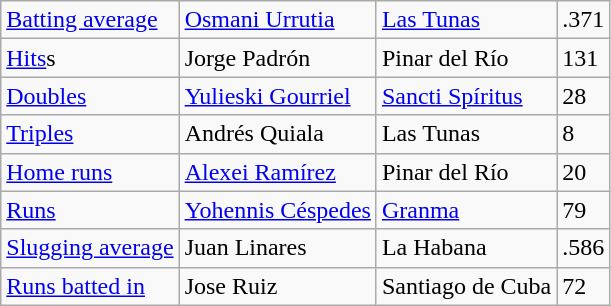<table class="wikitable">
<tr>
<td><a href='#'>Batting average</a></td>
<td><a href='#'>Osmani Urrutia</a></td>
<td><a href='#'>Las Tunas</a></td>
<td>.371</td>
</tr>
<tr>
<td><a href='#'>Hits</a>s</td>
<td>Jorge Padrón</td>
<td>Pinar del Río</td>
<td>131</td>
</tr>
<tr>
<td><a href='#'>Doubles</a></td>
<td><a href='#'>Yulieski Gourriel</a></td>
<td><a href='#'>Sancti Spíritus</a></td>
<td>28</td>
</tr>
<tr>
<td><a href='#'>Triples</a></td>
<td>Andrés Quiala</td>
<td>Las Tunas</td>
<td>8</td>
</tr>
<tr>
<td><a href='#'>Home runs</a></td>
<td><a href='#'>Alexei Ramírez</a></td>
<td>Pinar del Río</td>
<td>20</td>
</tr>
<tr>
<td><a href='#'>Runs</a></td>
<td><a href='#'>Yohennis Céspedes</a></td>
<td><a href='#'>Granma</a></td>
<td>79</td>
</tr>
<tr>
<td><a href='#'>Slugging average</a></td>
<td>Juan Linares</td>
<td>La Habana</td>
<td>.586</td>
</tr>
<tr>
<td><a href='#'>Runs batted in</a></td>
<td>Jose Ruiz</td>
<td>Santiago de Cuba</td>
<td>72</td>
</tr>
</table>
